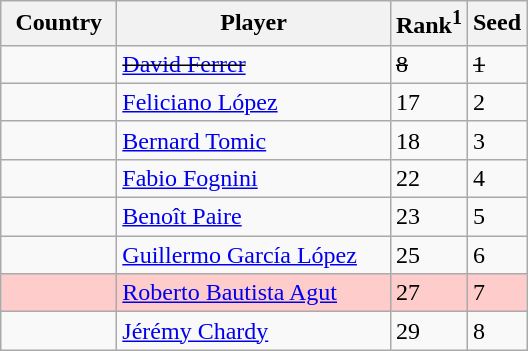<table class="sortable wikitable">
<tr>
<th width="70">Country</th>
<th width="175">Player</th>
<th>Rank<sup>1</sup></th>
<th>Seed</th>
</tr>
<tr>
<td><s></s></td>
<td><s><a href='#'>David Ferrer</a></s></td>
<td><s>8</s></td>
<td><s>1</s></td>
</tr>
<tr>
<td></td>
<td><a href='#'>Feliciano López</a></td>
<td>17</td>
<td>2</td>
</tr>
<tr>
<td></td>
<td><a href='#'>Bernard Tomic</a></td>
<td>18</td>
<td>3</td>
</tr>
<tr>
<td></td>
<td><a href='#'>Fabio Fognini</a></td>
<td>22</td>
<td>4</td>
</tr>
<tr>
<td></td>
<td><a href='#'>Benoît Paire</a></td>
<td>23</td>
<td>5</td>
</tr>
<tr>
<td></td>
<td><a href='#'>Guillermo García López</a></td>
<td>25</td>
<td>6</td>
</tr>
<tr style="background:#fcc;">
<td></td>
<td><a href='#'>Roberto Bautista Agut</a></td>
<td>27</td>
<td>7</td>
</tr>
<tr>
<td></td>
<td><a href='#'>Jérémy Chardy</a></td>
<td>29</td>
<td>8</td>
</tr>
</table>
